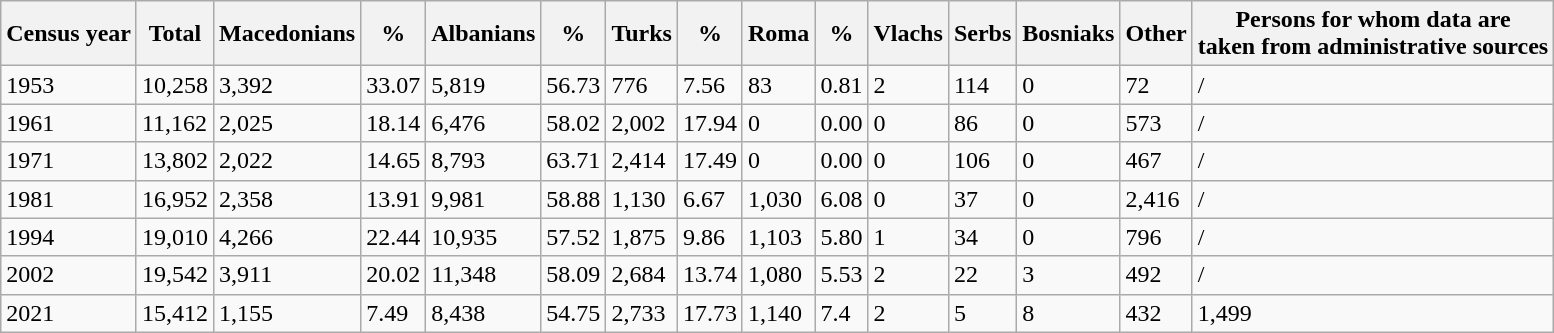<table class="wikitable sortable">
<tr>
<th>Census year</th>
<th>Total</th>
<th>Macedonians</th>
<th>%</th>
<th>Albanians</th>
<th>%</th>
<th>Turks</th>
<th>%</th>
<th>Roma</th>
<th>%</th>
<th>Vlachs</th>
<th>Serbs</th>
<th>Bosniaks</th>
<th>Other</th>
<th>Persons for whom data are<br>taken from administrative sources</th>
</tr>
<tr>
<td>1953</td>
<td>10,258</td>
<td>3,392</td>
<td>33.07</td>
<td>5,819</td>
<td>56.73</td>
<td>776</td>
<td>7.56</td>
<td>83</td>
<td>0.81</td>
<td>2</td>
<td>114</td>
<td>0</td>
<td>72</td>
<td>/</td>
</tr>
<tr>
<td>1961</td>
<td>11,162</td>
<td>2,025</td>
<td>18.14</td>
<td>6,476</td>
<td>58.02</td>
<td>2,002</td>
<td>17.94</td>
<td>0</td>
<td>0.00</td>
<td>0</td>
<td>86</td>
<td>0</td>
<td>573</td>
<td>/</td>
</tr>
<tr>
<td>1971</td>
<td>13,802</td>
<td>2,022</td>
<td>14.65</td>
<td>8,793</td>
<td>63.71</td>
<td>2,414</td>
<td>17.49</td>
<td>0</td>
<td>0.00</td>
<td>0</td>
<td>106</td>
<td>0</td>
<td>467</td>
<td>/</td>
</tr>
<tr>
<td>1981</td>
<td>16,952</td>
<td>2,358</td>
<td>13.91</td>
<td>9,981</td>
<td>58.88</td>
<td>1,130</td>
<td>6.67</td>
<td>1,030</td>
<td>6.08</td>
<td>0</td>
<td>37</td>
<td>0</td>
<td>2,416</td>
<td>/</td>
</tr>
<tr>
<td>1994</td>
<td>19,010</td>
<td>4,266</td>
<td>22.44</td>
<td>10,935</td>
<td>57.52</td>
<td>1,875</td>
<td>9.86</td>
<td>1,103</td>
<td>5.80</td>
<td>1</td>
<td>34</td>
<td>0</td>
<td>796</td>
<td>/</td>
</tr>
<tr>
<td>2002</td>
<td>19,542</td>
<td>3,911</td>
<td>20.02</td>
<td>11,348</td>
<td>58.09</td>
<td>2,684</td>
<td>13.74</td>
<td>1,080</td>
<td>5.53</td>
<td>2</td>
<td>22</td>
<td>3</td>
<td>492</td>
<td>/</td>
</tr>
<tr>
<td>2021</td>
<td>15,412</td>
<td>1,155</td>
<td>7.49</td>
<td>8,438</td>
<td>54.75</td>
<td>2,733</td>
<td>17.73</td>
<td>1,140</td>
<td>7.4</td>
<td>2</td>
<td>5</td>
<td>8</td>
<td>432</td>
<td>1,499</td>
</tr>
</table>
